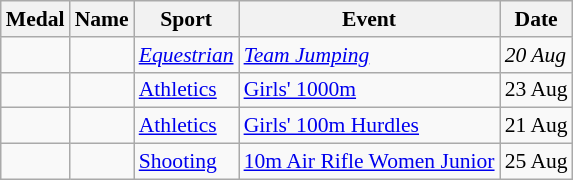<table class="wikitable sortable" style="font-size:90%">
<tr>
<th>Medal</th>
<th>Name</th>
<th>Sport</th>
<th>Event</th>
<th>Date</th>
</tr>
<tr>
<td><em></em></td>
<td><em></em></td>
<td><em><a href='#'>Equestrian</a></em></td>
<td><em><a href='#'>Team Jumping</a></em></td>
<td><em>20 Aug</em></td>
</tr>
<tr>
<td></td>
<td></td>
<td><a href='#'>Athletics</a></td>
<td><a href='#'>Girls' 1000m</a></td>
<td>23 Aug</td>
</tr>
<tr>
<td></td>
<td></td>
<td><a href='#'>Athletics</a></td>
<td><a href='#'>Girls' 100m Hurdles</a></td>
<td>21 Aug</td>
</tr>
<tr>
<td></td>
<td></td>
<td><a href='#'>Shooting</a></td>
<td><a href='#'>10m Air Rifle Women Junior</a></td>
<td>25 Aug</td>
</tr>
</table>
